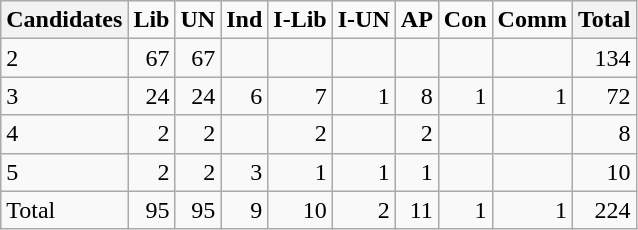<table class="wikitable" style="text-align:right;">
<tr>
<th>Candidates</th>
<td><strong>Lib</strong></td>
<td><strong>UN</strong></td>
<td><strong>Ind</strong></td>
<td><strong>I-Lib</strong></td>
<td><strong>I-UN</strong></td>
<td><strong>AP</strong></td>
<td><strong>Con</strong></td>
<td><strong>Comm</strong></td>
<th>Total</th>
</tr>
<tr>
<td style="text-align:left;">2</td>
<td>67</td>
<td>67</td>
<td></td>
<td></td>
<td></td>
<td></td>
<td></td>
<td></td>
<td>134</td>
</tr>
<tr>
<td style="text-align:left;">3</td>
<td>24</td>
<td>24</td>
<td>6</td>
<td>7</td>
<td>1</td>
<td>8</td>
<td>1</td>
<td>1</td>
<td>72</td>
</tr>
<tr>
<td style="text-align:left;">4</td>
<td>2</td>
<td>2</td>
<td></td>
<td>2</td>
<td></td>
<td>2</td>
<td></td>
<td></td>
<td>8</td>
</tr>
<tr>
<td style="text-align:left;">5</td>
<td>2</td>
<td>2</td>
<td>3</td>
<td>1</td>
<td>1</td>
<td>1</td>
<td></td>
<td></td>
<td>10</td>
</tr>
<tr>
<td style="text-align:left;">Total</td>
<td>95</td>
<td>95</td>
<td>9</td>
<td>10</td>
<td>2</td>
<td>11</td>
<td>1</td>
<td>1</td>
<td>224</td>
</tr>
</table>
